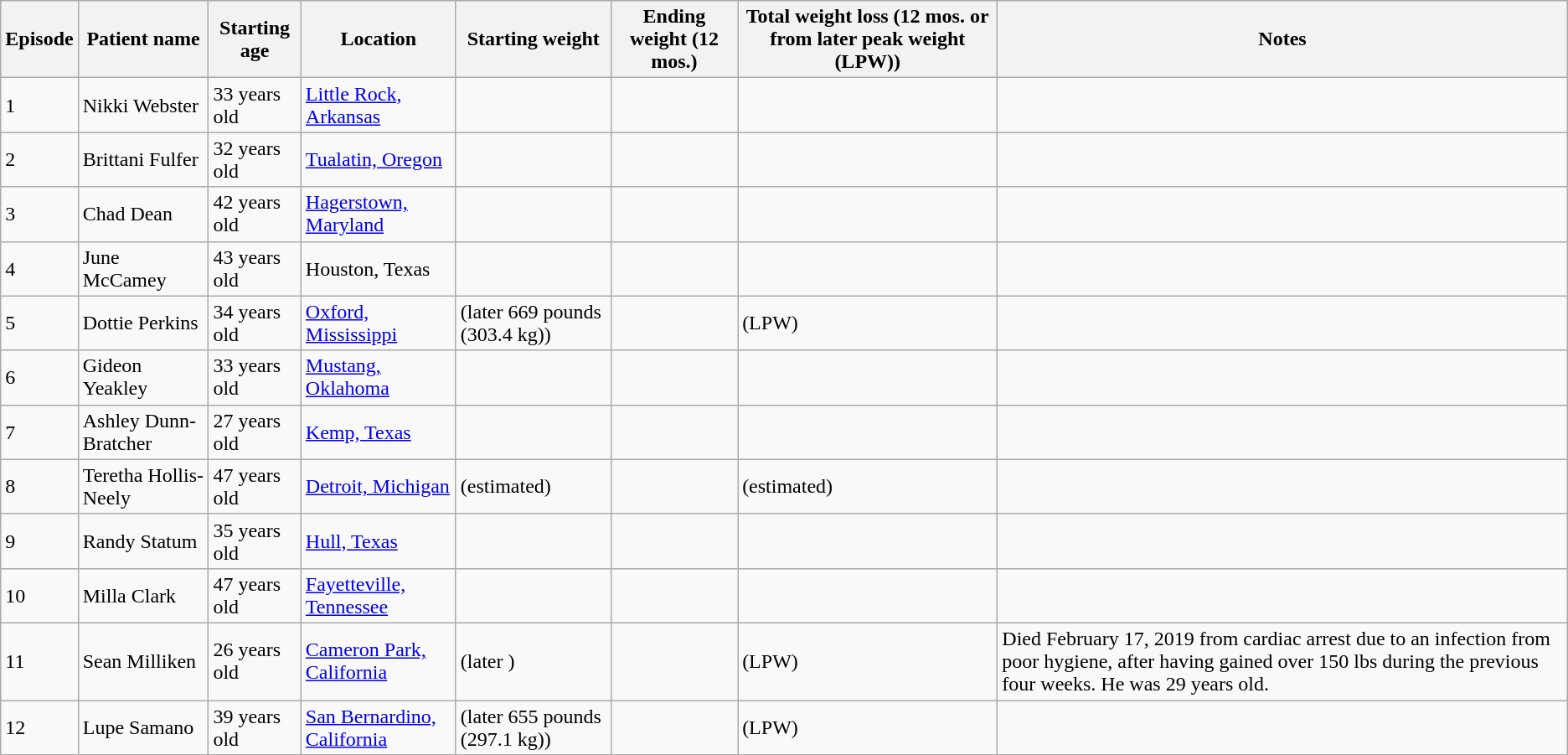<table class="wikitable sortable ">
<tr>
<th>Episode</th>
<th>Patient name</th>
<th>Starting age</th>
<th>Location</th>
<th>Starting weight</th>
<th>Ending weight (12 mos.)</th>
<th>Total weight loss (12 mos. or from later peak weight (LPW))</th>
<th>Notes</th>
</tr>
<tr>
<td>1</td>
<td>Nikki Webster</td>
<td>33 years old</td>
<td><a href='#'>Little Rock, Arkansas</a></td>
<td></td>
<td></td>
<td></td>
<td></td>
</tr>
<tr>
<td>2</td>
<td>Brittani Fulfer</td>
<td>32 years old</td>
<td><a href='#'>Tualatin, Oregon</a></td>
<td></td>
<td></td>
<td></td>
<td></td>
</tr>
<tr>
<td>3</td>
<td>Chad Dean</td>
<td>42 years old</td>
<td><a href='#'>Hagerstown, Maryland</a></td>
<td></td>
<td></td>
<td></td>
<td></td>
</tr>
<tr>
<td>4</td>
<td>June McCamey</td>
<td>43 years old</td>
<td>Houston, Texas</td>
<td></td>
<td></td>
<td></td>
<td></td>
</tr>
<tr>
<td>5</td>
<td>Dottie Perkins</td>
<td>34 years old</td>
<td><a href='#'>Oxford, Mississippi</a></td>
<td> (later 669 pounds (303.4 kg))</td>
<td></td>
<td> (LPW)</td>
<td></td>
</tr>
<tr>
<td>6</td>
<td>Gideon Yeakley</td>
<td>33 years old</td>
<td><a href='#'>Mustang, Oklahoma</a></td>
<td></td>
<td></td>
<td></td>
<td></td>
</tr>
<tr>
<td>7</td>
<td>Ashley Dunn-Bratcher</td>
<td>27 years old</td>
<td><a href='#'>Kemp, Texas</a></td>
<td></td>
<td></td>
<td></td>
<td></td>
</tr>
<tr>
<td>8</td>
<td>Teretha Hollis-Neely</td>
<td>47 years old</td>
<td><a href='#'>Detroit, Michigan</a></td>
<td> (estimated)</td>
<td></td>
<td> (estimated)</td>
<td></td>
</tr>
<tr>
<td>9</td>
<td>Randy Statum</td>
<td>35 years old</td>
<td><a href='#'>Hull, Texas</a></td>
<td></td>
<td></td>
<td></td>
<td></td>
</tr>
<tr>
<td>10</td>
<td>Milla Clark</td>
<td>47 years old</td>
<td><a href='#'>Fayetteville, Tennessee</a></td>
<td></td>
<td></td>
<td></td>
<td></td>
</tr>
<tr>
<td>11</td>
<td>Sean Milliken</td>
<td>26 years old</td>
<td><a href='#'>Cameron Park, California</a></td>
<td> (later )</td>
<td></td>
<td> (LPW)</td>
<td>Died February 17, 2019 from cardiac arrest due to an infection from poor hygiene, after having gained over 150 lbs during the previous four weeks. He was 29 years old.</td>
</tr>
<tr>
<td>12</td>
<td>Lupe Samano</td>
<td>39 years old</td>
<td><a href='#'>San Bernardino, California</a></td>
<td> (later 655 pounds (297.1 kg))</td>
<td></td>
<td> (LPW)</td>
<td></td>
</tr>
</table>
